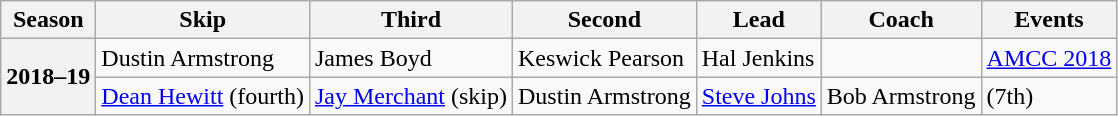<table class="wikitable">
<tr>
<th scope="col">Season</th>
<th scope="col">Skip</th>
<th scope="col">Third</th>
<th scope="col">Second</th>
<th scope="col">Lead</th>
<th scope="col">Coach</th>
<th scope="col">Events</th>
</tr>
<tr>
<th scope="row" rowspan=2>2018–19</th>
<td>Dustin Armstrong</td>
<td>James Boyd</td>
<td>Keswick Pearson</td>
<td>Hal Jenkins</td>
<td></td>
<td><a href='#'>AMCC 2018</a> </td>
</tr>
<tr>
<td><a href='#'>Dean Hewitt</a> (fourth)</td>
<td><a href='#'>Jay Merchant</a> (skip)</td>
<td>Dustin Armstrong</td>
<td><a href='#'>Steve Johns</a></td>
<td>Bob Armstrong</td>
<td> (7th)</td>
</tr>
</table>
